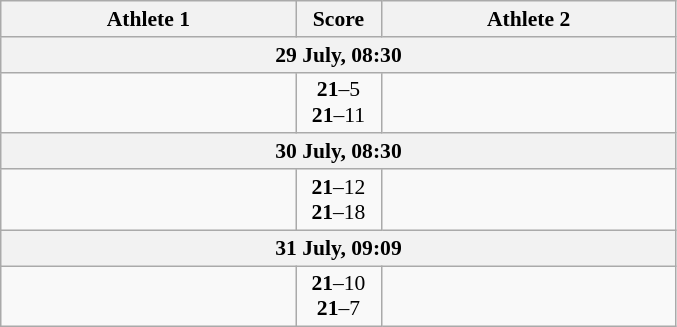<table class="wikitable" style="text-align: center; font-size:90% ">
<tr>
<th align="right" width="190">Athlete 1</th>
<th width="50">Score</th>
<th align="left" width="190">Athlete 2</th>
</tr>
<tr>
<th colspan=3>29 July, 08:30</th>
</tr>
<tr>
<td align=right><strong></strong></td>
<td align=center><strong>21</strong>–5<br><strong>21</strong>–11</td>
<td align=left></td>
</tr>
<tr>
<th colspan=3>30 July, 08:30</th>
</tr>
<tr>
<td align=right><strong></strong></td>
<td align=center><strong>21</strong>–12<br><strong>21</strong>–18</td>
<td align=left></td>
</tr>
<tr>
<th colspan=3>31 July, 09:09</th>
</tr>
<tr>
<td align=right><strong></strong></td>
<td align=center><strong>21</strong>–10<br><strong>21</strong>–7</td>
<td align=left></td>
</tr>
</table>
